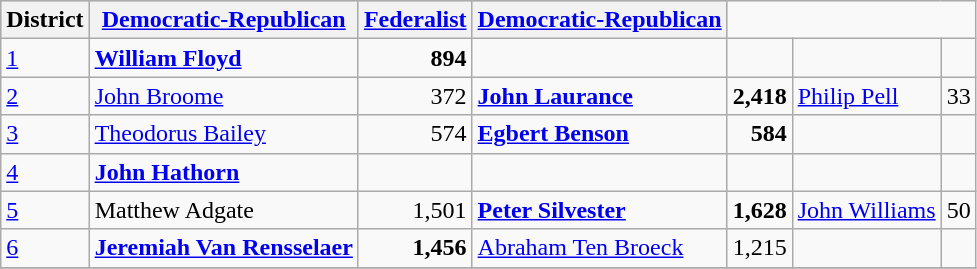<table class=wikitable>
<tr bgcolor=lightgrey>
<th>District</th>
<th><a href='#'>Democratic-Republican</a></th>
<th><a href='#'>Federalist</a></th>
<th><a href='#'>Democratic-Republican</a></th>
</tr>
<tr>
<td><a href='#'>1</a></td>
<td><strong><a href='#'>William Floyd</a></strong></td>
<td align="right"><strong>894</strong></td>
<td></td>
<td align="right"></td>
<td></td>
<td align="right"></td>
</tr>
<tr>
<td><a href='#'>2</a></td>
<td><a href='#'>John Broome</a></td>
<td align="right">372</td>
<td><strong><a href='#'>John Laurance</a></strong></td>
<td align="right"><strong>2,418</strong></td>
<td><a href='#'>Philip Pell</a></td>
<td align="right">33</td>
</tr>
<tr>
<td><a href='#'>3</a></td>
<td><a href='#'>Theodorus Bailey</a></td>
<td align="right">574</td>
<td><strong><a href='#'>Egbert Benson</a></strong></td>
<td align="right"><strong>584</strong></td>
<td></td>
<td></td>
</tr>
<tr>
<td><a href='#'>4</a></td>
<td><strong><a href='#'>John Hathorn</a></strong></td>
<td align="right"></td>
<td></td>
<td></td>
<td></td>
<td></td>
</tr>
<tr>
<td><a href='#'>5</a></td>
<td>Matthew Adgate</td>
<td align="right">1,501</td>
<td><strong><a href='#'>Peter Silvester</a></strong></td>
<td align="right"><strong>1,628</strong></td>
<td><a href='#'>John Williams</a></td>
<td align="right">50</td>
</tr>
<tr>
<td><a href='#'>6</a></td>
<td><strong><a href='#'>Jeremiah Van Rensselaer</a></strong></td>
<td align="right"><strong>1,456</strong></td>
<td><a href='#'>Abraham Ten Broeck</a></td>
<td align="right">1,215</td>
<td></td>
<td></td>
</tr>
<tr>
</tr>
</table>
